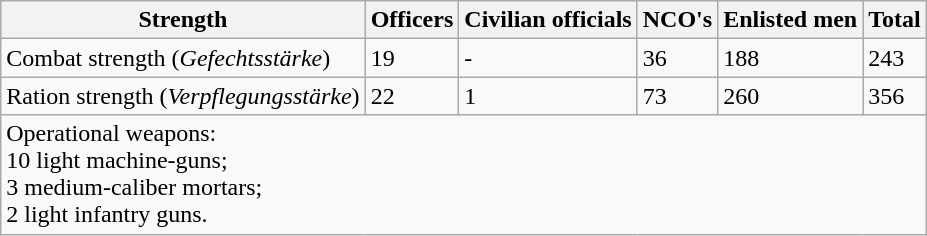<table class="wikitable">
<tr>
<th>Strength</th>
<th>Officers</th>
<th>Civilian officials</th>
<th>NCO's</th>
<th>Enlisted men</th>
<th>Total</th>
</tr>
<tr>
<td>Combat strength (<em>Gefechtsstärke</em>)</td>
<td>19</td>
<td>-</td>
<td>36</td>
<td>188</td>
<td>243</td>
</tr>
<tr>
<td>Ration strength (<em>Verpflegungsstärke</em>)</td>
<td>22</td>
<td>1</td>
<td>73</td>
<td>260</td>
<td>356</td>
</tr>
<tr>
<td colspan="6">Operational weapons:<br>10 light machine-guns;<br>3 medium-caliber mortars;<br>2 light infantry guns.</td>
</tr>
</table>
